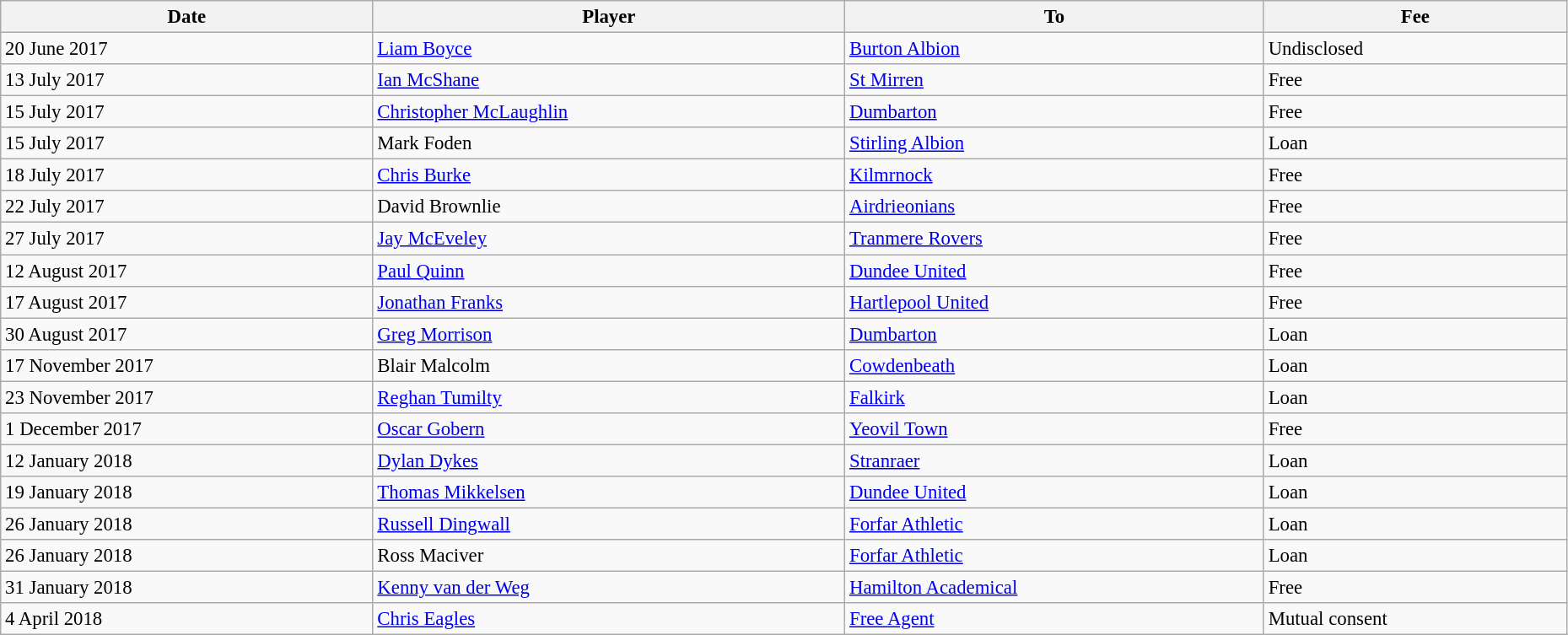<table class="wikitable" style="text-align:center; font-size:95%;width:98%; text-align:left">
<tr>
<th><strong>Date</strong></th>
<th><strong>Player</strong></th>
<th><strong>To</strong></th>
<th><strong>Fee</strong></th>
</tr>
<tr>
<td>20 June 2017</td>
<td> <a href='#'>Liam Boyce</a></td>
<td> <a href='#'>Burton Albion</a></td>
<td>Undisclosed</td>
</tr>
<tr>
<td>13 July 2017</td>
<td> <a href='#'>Ian McShane</a></td>
<td> <a href='#'>St Mirren</a></td>
<td>Free</td>
</tr>
<tr>
<td>15 July 2017</td>
<td> <a href='#'>Christopher McLaughlin</a></td>
<td> <a href='#'>Dumbarton</a></td>
<td>Free</td>
</tr>
<tr>
<td>15 July 2017</td>
<td> Mark Foden</td>
<td> <a href='#'>Stirling Albion</a></td>
<td>Loan</td>
</tr>
<tr>
<td>18 July 2017</td>
<td> <a href='#'>Chris Burke</a></td>
<td> <a href='#'>Kilmrnock</a></td>
<td>Free</td>
</tr>
<tr>
<td>22 July 2017</td>
<td> David Brownlie</td>
<td> <a href='#'>Airdrieonians</a></td>
<td>Free</td>
</tr>
<tr>
<td>27 July 2017</td>
<td> <a href='#'>Jay McEveley</a></td>
<td> <a href='#'>Tranmere Rovers</a></td>
<td>Free</td>
</tr>
<tr>
<td>12 August 2017</td>
<td> <a href='#'>Paul Quinn</a></td>
<td> <a href='#'>Dundee United</a></td>
<td>Free</td>
</tr>
<tr>
<td>17 August 2017</td>
<td> <a href='#'>Jonathan Franks</a></td>
<td> <a href='#'>Hartlepool United</a></td>
<td>Free</td>
</tr>
<tr>
<td>30 August 2017</td>
<td> <a href='#'>Greg Morrison</a></td>
<td> <a href='#'>Dumbarton</a></td>
<td>Loan</td>
</tr>
<tr>
<td>17 November 2017</td>
<td> Blair Malcolm</td>
<td> <a href='#'>Cowdenbeath</a></td>
<td>Loan</td>
</tr>
<tr>
<td>23 November 2017</td>
<td> <a href='#'>Reghan Tumilty</a></td>
<td> <a href='#'>Falkirk</a></td>
<td>Loan</td>
</tr>
<tr>
<td>1 December 2017</td>
<td> <a href='#'>Oscar Gobern</a></td>
<td> <a href='#'>Yeovil Town</a></td>
<td>Free</td>
</tr>
<tr>
<td>12 January 2018</td>
<td> <a href='#'>Dylan Dykes</a></td>
<td> <a href='#'>Stranraer</a></td>
<td>Loan</td>
</tr>
<tr>
<td>19 January 2018</td>
<td> <a href='#'>Thomas Mikkelsen</a></td>
<td> <a href='#'>Dundee United</a></td>
<td>Loan</td>
</tr>
<tr>
<td>26 January 2018</td>
<td> <a href='#'>Russell Dingwall</a></td>
<td> <a href='#'>Forfar Athletic</a></td>
<td>Loan</td>
</tr>
<tr>
<td>26 January 2018</td>
<td> Ross Maciver</td>
<td> <a href='#'>Forfar Athletic</a></td>
<td>Loan</td>
</tr>
<tr>
<td>31 January 2018</td>
<td> <a href='#'>Kenny van der Weg</a></td>
<td> <a href='#'>Hamilton Academical</a></td>
<td>Free</td>
</tr>
<tr>
<td>4 April 2018</td>
<td> <a href='#'>Chris Eagles</a></td>
<td><a href='#'>Free Agent</a></td>
<td>Mutual consent</td>
</tr>
</table>
